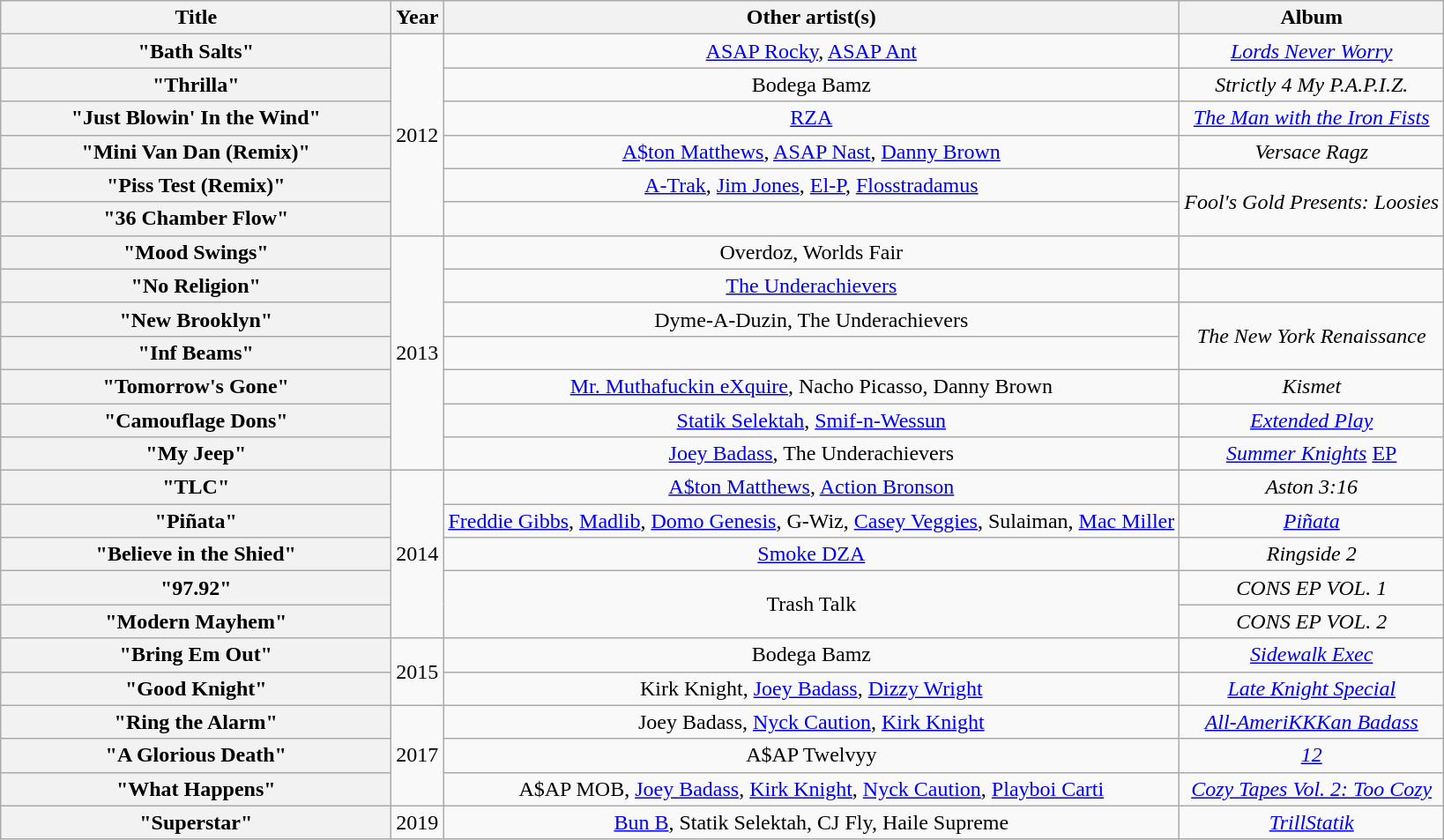<table class="wikitable plainrowheaders" style="text-align:center;">
<tr>
<th scope="col" style="width:18em;">Title</th>
<th scope="col">Year</th>
<th scope="col">Other artist(s)</th>
<th scope="col">Album</th>
</tr>
<tr>
<th scope="row">"Bath Salts"</th>
<td rowspan="6">2012</td>
<td><a href='#'>ASAP Rocky</a>, <a href='#'>ASAP Ant</a></td>
<td><em><a href='#'>Lords Never Worry</a></em></td>
</tr>
<tr>
<th scope="row">"Thrilla"</th>
<td>Bodega Bamz</td>
<td><em>Strictly 4 My P.A.P.I.Z.</em></td>
</tr>
<tr>
<th scope="row">"Just Blowin' In the Wind"</th>
<td><a href='#'>RZA</a></td>
<td><em><a href='#'>The Man with the Iron Fists</a></em></td>
</tr>
<tr>
<th scope="row">"Mini Van Dan (Remix)"</th>
<td><a href='#'>A$ton Matthews</a>, <a href='#'>ASAP Nast</a>, <a href='#'>Danny Brown</a></td>
<td><em>Versace Ragz</em></td>
</tr>
<tr>
<th scope="row">"Piss Test (Remix)"</th>
<td><a href='#'>A-Trak</a>, <a href='#'>Jim Jones</a>, <a href='#'>El-P</a>, <a href='#'>Flosstradamus</a></td>
<td rowspan="2"><em>Fool's Gold Presents: Loosies</em></td>
</tr>
<tr>
<th scope="row">"36 Chamber Flow"</th>
<td></td>
</tr>
<tr>
<th scope="row">"Mood Swings"</th>
<td rowspan="7">2013</td>
<td>Overdoz, Worlds Fair</td>
<td></td>
</tr>
<tr>
<th scope="row">"No Religion"</th>
<td><a href='#'>The Underachievers</a></td>
<td></td>
</tr>
<tr>
<th scope="row">"New Brooklyn"</th>
<td>Dyme-A-Duzin, The Underachievers</td>
<td rowspan="2"><em>The New York Renaissance</em></td>
</tr>
<tr>
<th scope="row">"Inf Beams"</th>
<td></td>
</tr>
<tr>
<th scope="row">"Tomorrow's Gone"</th>
<td><a href='#'>Mr. Muthafuckin eXquire</a>, Nacho Picasso, Danny Brown</td>
<td><em>Kismet</em></td>
</tr>
<tr>
<th scope="row">"Camouflage Dons"</th>
<td><a href='#'>Statik Selektah</a>, <a href='#'>Smif-n-Wessun</a></td>
<td><em><a href='#'>Extended Play</a></em></td>
</tr>
<tr>
<th scope="row">"My Jeep"</th>
<td><a href='#'>Joey Badass</a>, The Underachievers</td>
<td><em><a href='#'>Summer Knights</a></em> <a href='#'>EP</a></td>
</tr>
<tr>
<th scope="row">"TLC"</th>
<td rowspan="5">2014</td>
<td><a href='#'>A$ton Matthews</a>, <a href='#'>Action Bronson</a></td>
<td><em>Aston 3:16</em></td>
</tr>
<tr>
<th scope="row">"Piñata"</th>
<td><a href='#'>Freddie Gibbs</a>, <a href='#'>Madlib</a>, <a href='#'>Domo Genesis</a>, G-Wiz, <a href='#'>Casey Veggies</a>, Sulaiman, <a href='#'>Mac Miller</a></td>
<td><em><a href='#'>Piñata</a></em></td>
</tr>
<tr>
<th scope="row">"Believe in the Shied"</th>
<td rowspan="1"><a href='#'>Smoke DZA</a></td>
<td><em>Ringside 2</em></td>
</tr>
<tr>
<th scope="row">"97.92"</th>
<td rowspan="2">Trash Talk</td>
<td><em>CONS EP VOL. 1</em></td>
</tr>
<tr>
<th scope="row">"Modern Mayhem"</th>
<td><em>CONS EP VOL. 2</em></td>
</tr>
<tr>
<th scope="row">"Bring Em Out"</th>
<td rowspan="2">2015</td>
<td>Bodega Bamz</td>
<td><em><a href='#'>Sidewalk Exec</a></em></td>
</tr>
<tr>
<th scope="row">"Good Knight"</th>
<td>Kirk Knight, <a href='#'>Joey Badass</a>, <a href='#'>Dizzy Wright</a></td>
<td><em><a href='#'>Late Knight Special</a></em></td>
</tr>
<tr>
<th scope="row">"Ring the Alarm"</th>
<td rowspan="3">2017</td>
<td>Joey Badass, <a href='#'>Nyck Caution</a>, <a href='#'>Kirk Knight</a></td>
<td><em><a href='#'>All-AmeriKKKan Badass</a></em></td>
</tr>
<tr>
<th scope="row">"A Glorious Death"</th>
<td>A$AP Twelvyy</td>
<td><em><a href='#'>12</a></em></td>
</tr>
<tr>
<th scope="row">"What Happens"</th>
<td>A$AP MOB, <a href='#'>Joey Badass</a>, <a href='#'>Kirk Knight</a>, <a href='#'>Nyck Caution</a>, <a href='#'>Playboi Carti</a></td>
<td><em><a href='#'>Cozy Tapes Vol. 2: Too Cozy</a></em></td>
</tr>
<tr>
<th scope="row">"Superstar"</th>
<td rowspan="1">2019</td>
<td><a href='#'>Bun B</a>, Statik Selektah, CJ Fly, Haile Supreme</td>
<td><em><a href='#'>TrillStatik</a></em></td>
</tr>
</table>
